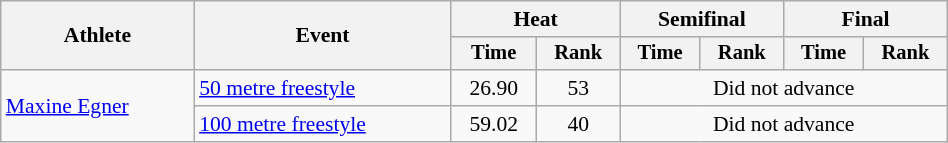<table class="wikitable" style="text-align:center; font-size:90%; width:50%;">
<tr>
<th rowspan="2">Athlete</th>
<th rowspan="2">Event</th>
<th colspan="2">Heat</th>
<th colspan="2">Semifinal</th>
<th colspan="2">Final</th>
</tr>
<tr style="font-size:95%">
<th>Time</th>
<th>Rank</th>
<th>Time</th>
<th>Rank</th>
<th>Time</th>
<th>Rank</th>
</tr>
<tr>
<td align=left rowspan=2><a href='#'>Maxine Egner</a></td>
<td align=left><a href='#'>50 metre freestyle</a></td>
<td>26.90</td>
<td>53</td>
<td colspan=4>Did not advance</td>
</tr>
<tr>
<td align=left><a href='#'>100 metre freestyle</a></td>
<td>59.02</td>
<td>40</td>
<td colspan=4>Did not advance</td>
</tr>
</table>
